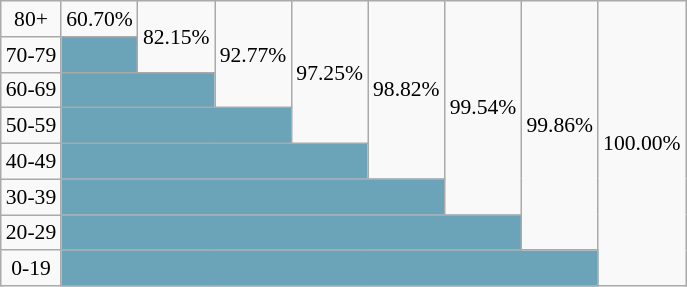<table class="wikitable" style="text-align:center; font-size:90%">
<tr>
<td>80+</td>
<td>60.70%</td>
<td rowspan="2">82.15%</td>
<td rowspan="3">92.77%</td>
<td rowspan="4">97.25%</td>
<td rowspan="5">98.82%</td>
<td rowspan="6">99.54%</td>
<td rowspan="7">99.86%</td>
<td rowspan="8">100.00%</td>
</tr>
<tr>
<td>70-79</td>
<td style="background:#6BA4B8"></td>
</tr>
<tr>
<td>60-69</td>
<td colspan="2" style="background:#6BA4B8"></td>
</tr>
<tr>
<td>50-59</td>
<td colspan="3" style="background:#6BA4B8"></td>
</tr>
<tr>
<td>40-49</td>
<td colspan="4" style="background:#6BA4B8"></td>
</tr>
<tr>
<td>30-39</td>
<td colspan="5" style="background:#6BA4B8"></td>
</tr>
<tr>
<td>20-29</td>
<td colspan="6" style="background:#6BA4B8"></td>
</tr>
<tr>
<td>0-19</td>
<td colspan="7" style="background:#6BA4B8"></td>
</tr>
</table>
